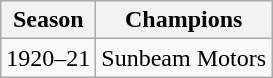<table class=wikitable>
<tr>
<th>Season</th>
<th>Champions</th>
</tr>
<tr>
<td>1920–21</td>
<td>Sunbeam Motors</td>
</tr>
</table>
